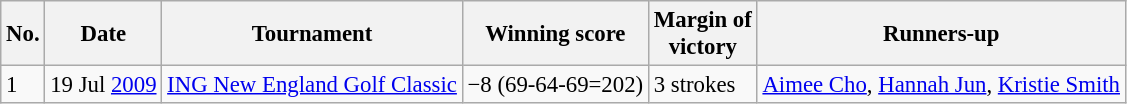<table class="wikitable" style="font-size:95%;">
<tr>
<th>No.</th>
<th>Date</th>
<th>Tournament</th>
<th>Winning score</th>
<th>Margin of<br>victory</th>
<th>Runners-up</th>
</tr>
<tr>
<td>1</td>
<td>19 Jul <a href='#'>2009</a></td>
<td><a href='#'>ING New England Golf Classic</a></td>
<td>−8 (69-64-69=202)</td>
<td>3 strokes</td>
<td> <a href='#'>Aimee Cho</a>,  <a href='#'>Hannah Jun</a>,  <a href='#'>Kristie Smith</a></td>
</tr>
</table>
